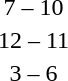<table style="text-align:center">
<tr>
<th width=200></th>
<th width=100></th>
<th width=200></th>
</tr>
<tr>
<td align=right></td>
<td>7 – 10</td>
<td align=left><strong></strong></td>
</tr>
<tr>
<td align=right><strong></strong></td>
<td>12 – 11</td>
<td align=left></td>
</tr>
<tr>
<td align=right></td>
<td>3 – 6</td>
<td align=left><strong></strong></td>
</tr>
</table>
